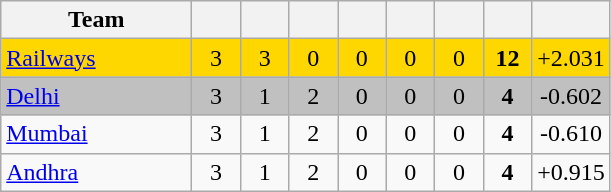<table class="wikitable" style="text-align:center">
<tr>
<th style="width:120px">Team</th>
<th style="width:25px"></th>
<th style="width:25px"></th>
<th style="width:25px"></th>
<th style="width:25px"></th>
<th style="width:25px"></th>
<th style="width:25px"></th>
<th style="width:25px"></th>
<th style="width:40px;"></th>
</tr>
<tr style="background:gold">
<td style="text-align:left"><a href='#'>Railways</a></td>
<td>3</td>
<td>3</td>
<td>0</td>
<td>0</td>
<td>0</td>
<td>0</td>
<td><strong>12</strong></td>
<td>+2.031</td>
</tr>
<tr style="background:silver">
<td style="text-align:left"><a href='#'>Delhi</a></td>
<td>3</td>
<td>1</td>
<td>2</td>
<td>0</td>
<td>0</td>
<td>0</td>
<td><strong>4</strong></td>
<td>-0.602</td>
</tr>
<tr>
<td style="text-align:left"><a href='#'>Mumbai</a></td>
<td>3</td>
<td>1</td>
<td>2</td>
<td>0</td>
<td>0</td>
<td>0</td>
<td><strong>4</strong></td>
<td>-0.610</td>
</tr>
<tr>
<td style="text-align:left"><a href='#'>Andhra</a></td>
<td>3</td>
<td>1</td>
<td>2</td>
<td>0</td>
<td>0</td>
<td>0</td>
<td><strong>4</strong></td>
<td>+0.915</td>
</tr>
</table>
